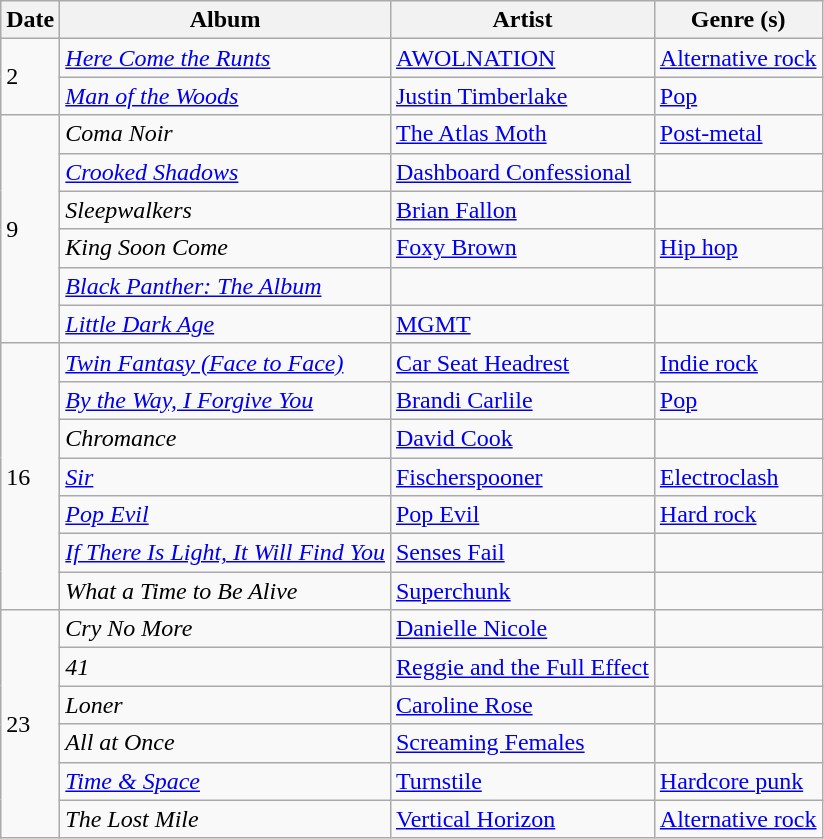<table class="wikitable">
<tr>
<th>Date</th>
<th>Album</th>
<th>Artist</th>
<th>Genre (s)</th>
</tr>
<tr>
<td rowspan="2">2</td>
<td><em><a href='#'>Here Come the Runts</a></em></td>
<td><a href='#'>AWOLNATION</a></td>
<td><a href='#'>Alternative rock</a></td>
</tr>
<tr>
<td><em><a href='#'>Man of the Woods</a></em></td>
<td><a href='#'>Justin Timberlake</a></td>
<td><a href='#'>Pop</a></td>
</tr>
<tr>
<td rowspan="6">9</td>
<td><em>Coma Noir</em></td>
<td><a href='#'>The Atlas Moth</a></td>
<td><a href='#'>Post-metal</a></td>
</tr>
<tr>
<td><em><a href='#'>Crooked Shadows</a></em></td>
<td><a href='#'>Dashboard Confessional</a></td>
<td></td>
</tr>
<tr>
<td><em>Sleepwalkers</em></td>
<td><a href='#'>Brian Fallon</a></td>
<td></td>
</tr>
<tr>
<td><em>King Soon Come</em></td>
<td><a href='#'>Foxy Brown</a></td>
<td><a href='#'>Hip hop</a></td>
</tr>
<tr>
<td><em><a href='#'>Black Panther: The Album</a></em></td>
<td></td>
<td></td>
</tr>
<tr>
<td><em><a href='#'>Little Dark Age</a></em></td>
<td><a href='#'>MGMT</a></td>
<td></td>
</tr>
<tr>
<td rowspan="7">16</td>
<td><em><a href='#'>Twin Fantasy (Face to Face)</a></em></td>
<td><a href='#'>Car Seat Headrest</a></td>
<td><a href='#'>Indie rock</a></td>
</tr>
<tr>
<td><em><a href='#'>By the Way, I Forgive You</a></em> </td>
<td><a href='#'>Brandi Carlile</a></td>
<td><a href='#'>Pop</a></td>
</tr>
<tr>
<td><em>Chromance</em></td>
<td><a href='#'>David Cook</a></td>
<td></td>
</tr>
<tr>
<td><em><a href='#'>Sir</a></em></td>
<td><a href='#'>Fischerspooner</a></td>
<td><a href='#'>Electroclash</a></td>
</tr>
<tr>
<td><em><a href='#'>Pop Evil</a></em></td>
<td><a href='#'>Pop Evil</a></td>
<td><a href='#'>Hard rock</a></td>
</tr>
<tr>
<td><em><a href='#'>If There Is Light, It Will Find You</a></em></td>
<td><a href='#'>Senses Fail</a></td>
<td></td>
</tr>
<tr>
<td><em>What a Time to Be Alive</em></td>
<td><a href='#'>Superchunk</a></td>
<td></td>
</tr>
<tr>
<td rowspan="6">23</td>
<td><em>Cry No More</em></td>
<td><a href='#'>Danielle Nicole</a></td>
<td></td>
</tr>
<tr>
<td><em>41</em></td>
<td><a href='#'>Reggie and the Full Effect</a></td>
<td></td>
</tr>
<tr>
<td><em>Loner</em></td>
<td><a href='#'>Caroline Rose</a></td>
<td></td>
</tr>
<tr>
<td><em>All at Once</em></td>
<td><a href='#'>Screaming Females</a></td>
<td></td>
</tr>
<tr>
<td><em><a href='#'>Time & Space</a></em></td>
<td><a href='#'>Turnstile</a></td>
<td><a href='#'>Hardcore punk</a></td>
</tr>
<tr>
<td><em>The Lost Mile</em></td>
<td><a href='#'>Vertical Horizon</a></td>
<td><a href='#'>Alternative rock</a></td>
</tr>
</table>
